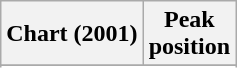<table class="wikitable sortable plainrowheaders" style="text-align:center">
<tr>
<th scope="col">Chart (2001)</th>
<th scope="col">Peak<br> position</th>
</tr>
<tr>
</tr>
<tr>
</tr>
</table>
